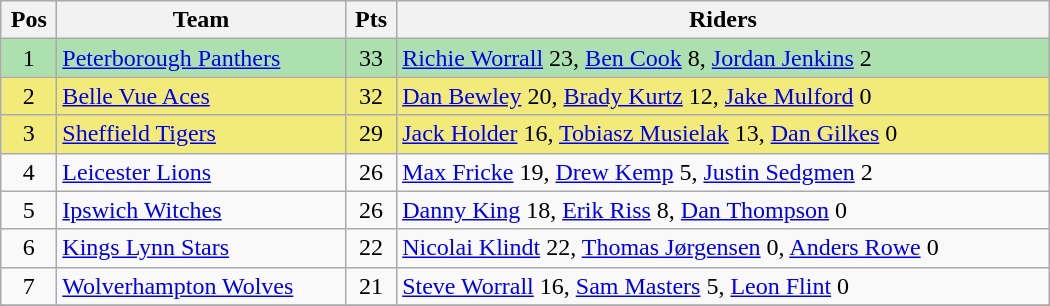<table class=wikitable width="700">
<tr>
<th>Pos</th>
<th>Team</th>
<th>Pts</th>
<th>Riders</th>
</tr>
<tr style="background:#ACE1AF;">
<td align="center">1</td>
<td><a href='#'>Peterborough Panthers</a></td>
<td align="center">33</td>
<td><a href='#'>Richie Worrall</a> 23, <a href='#'>Ben Cook</a> 8, <a href='#'>Jordan Jenkins</a> 2</td>
</tr>
<tr style="background:#f2ea79;">
<td align="center">2</td>
<td><a href='#'>Belle Vue Aces</a></td>
<td align="center">32</td>
<td><a href='#'>Dan Bewley</a> 20, <a href='#'>Brady Kurtz</a> 12, <a href='#'>Jake Mulford</a> 0</td>
</tr>
<tr style="background:#f2ea79;">
<td align="center">3</td>
<td><a href='#'>Sheffield Tigers</a></td>
<td align="center">29</td>
<td><a href='#'>Jack Holder</a> 16, <a href='#'>Tobiasz Musielak</a> 13, <a href='#'>Dan Gilkes</a> 0</td>
</tr>
<tr>
<td align="center">4</td>
<td><a href='#'>Leicester Lions</a></td>
<td align="center">26</td>
<td><a href='#'>Max Fricke</a> 19, <a href='#'>Drew Kemp</a> 5, <a href='#'>Justin Sedgmen</a> 2</td>
</tr>
<tr>
<td align="center">5</td>
<td><a href='#'>Ipswich Witches</a></td>
<td align="center">26</td>
<td><a href='#'>Danny King</a> 18, <a href='#'>Erik Riss</a> 8, <a href='#'>Dan Thompson</a> 0</td>
</tr>
<tr>
<td align="center">6</td>
<td><a href='#'>Kings Lynn Stars</a></td>
<td align="center">22</td>
<td><a href='#'>Nicolai Klindt</a> 22, <a href='#'>Thomas Jørgensen</a> 0, <a href='#'>Anders Rowe</a> 0</td>
</tr>
<tr>
<td align="center">7</td>
<td><a href='#'>Wolverhampton Wolves</a></td>
<td align="center">21</td>
<td><a href='#'>Steve Worrall</a> 16, <a href='#'>Sam Masters</a> 5, <a href='#'>Leon Flint</a> 0</td>
</tr>
<tr>
</tr>
</table>
